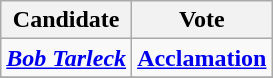<table class="wikitable">
<tr>
<th>Candidate</th>
<th>Vote</th>
</tr>
<tr>
<td><strong><em><a href='#'>Bob Tarleck</a></em></strong></td>
<td><strong><a href='#'>Acclamation</a></strong></td>
</tr>
<tr>
</tr>
</table>
